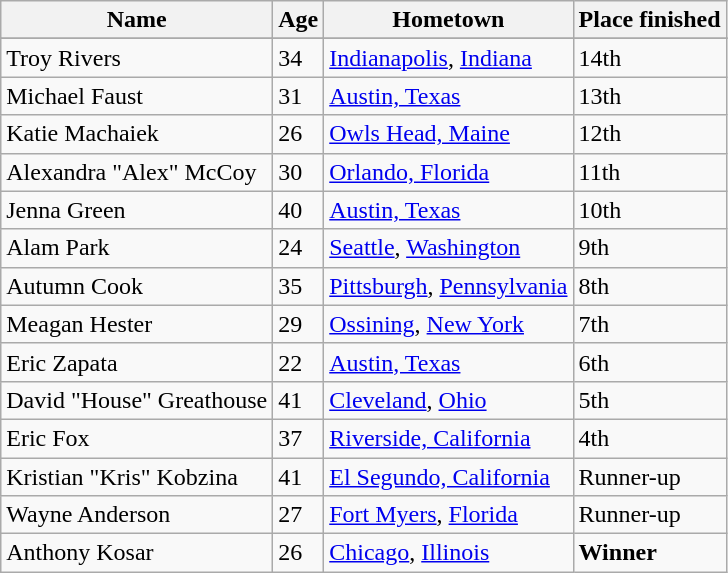<table class="wikitable sortable">
<tr>
<th>Name</th>
<th>Age</th>
<th>Hometown</th>
<th>Place finished</th>
</tr>
<tr>
</tr>
<tr>
<td>Troy Rivers</td>
<td>34</td>
<td><a href='#'>Indianapolis</a>, <a href='#'>Indiana</a></td>
<td>14th</td>
</tr>
<tr>
<td>Michael Faust</td>
<td>31</td>
<td><a href='#'>Austin, Texas</a></td>
<td>13th</td>
</tr>
<tr>
<td>Katie Machaiek</td>
<td>26</td>
<td><a href='#'>Owls Head, Maine</a></td>
<td>12th</td>
</tr>
<tr>
<td>Alexandra "Alex" McCoy</td>
<td>30</td>
<td><a href='#'>Orlando, Florida</a></td>
<td>11th</td>
</tr>
<tr>
<td>Jenna Green</td>
<td>40</td>
<td><a href='#'>Austin, Texas</a></td>
<td>10th</td>
</tr>
<tr>
<td>Alam Park</td>
<td>24</td>
<td><a href='#'>Seattle</a>, <a href='#'>Washington</a></td>
<td>9th</td>
</tr>
<tr>
<td>Autumn Cook</td>
<td>35</td>
<td><a href='#'>Pittsburgh</a>, <a href='#'>Pennsylvania</a></td>
<td>8th</td>
</tr>
<tr>
<td>Meagan Hester</td>
<td>29</td>
<td><a href='#'>Ossining</a>, <a href='#'>New York</a></td>
<td>7th</td>
</tr>
<tr>
<td>Eric Zapata</td>
<td>22</td>
<td><a href='#'>Austin, Texas</a></td>
<td>6th</td>
</tr>
<tr>
<td>David "House" Greathouse</td>
<td>41</td>
<td><a href='#'>Cleveland</a>, <a href='#'>Ohio</a></td>
<td>5th</td>
</tr>
<tr>
<td>Eric Fox</td>
<td>37</td>
<td><a href='#'>Riverside, California</a></td>
<td>4th</td>
</tr>
<tr>
<td>Kristian "Kris" Kobzina</td>
<td>41</td>
<td><a href='#'>El Segundo, California</a></td>
<td>Runner-up</td>
</tr>
<tr>
<td>Wayne Anderson</td>
<td>27</td>
<td><a href='#'>Fort Myers</a>, <a href='#'>Florida</a></td>
<td>Runner-up</td>
</tr>
<tr>
<td>Anthony Kosar</td>
<td>26</td>
<td><a href='#'>Chicago</a>, <a href='#'>Illinois</a></td>
<td><strong>Winner</strong></td>
</tr>
</table>
